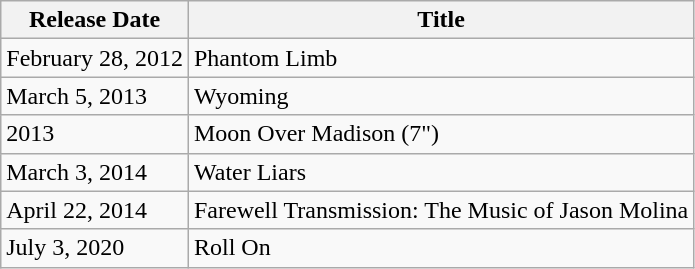<table class="wikitable">
<tr>
<th>Release Date</th>
<th>Title</th>
</tr>
<tr>
<td>February 28, 2012</td>
<td>Phantom Limb</td>
</tr>
<tr>
<td>March 5, 2013</td>
<td>Wyoming</td>
</tr>
<tr>
<td>2013</td>
<td>Moon Over Madison (7")</td>
</tr>
<tr>
<td>March 3, 2014</td>
<td>Water Liars</td>
</tr>
<tr>
<td>April 22, 2014</td>
<td>Farewell Transmission: The Music of Jason Molina</td>
</tr>
<tr>
<td>July 3, 2020</td>
<td>Roll On</td>
</tr>
</table>
